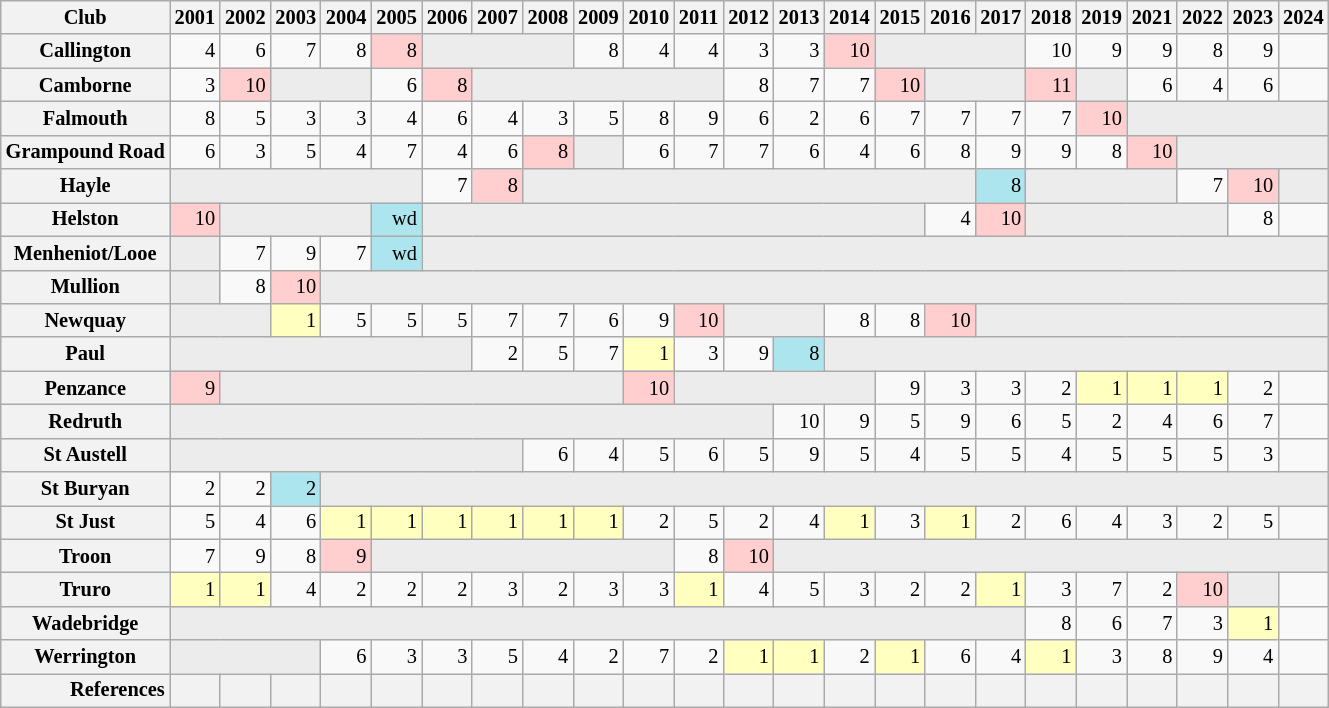<table class="wikitable plainrowheaders" style="font-size:85%; text-align: right;">
<tr>
<th scope="col">Club</th>
<th scope="col">2001</th>
<th scope="col">2002</th>
<th scope="col">2003</th>
<th scope="col">2004</th>
<th scope="col">2005</th>
<th scope="col">2006</th>
<th scope="col">2007</th>
<th scope="col">2008</th>
<th scope="col">2009</th>
<th scope="col">2010</th>
<th scope="col">2011</th>
<th scope="col">2012</th>
<th scope="col">2013</th>
<th scope="col">2014</th>
<th scope="col">2015</th>
<th scope="col">2016</th>
<th scope="col">2017</th>
<th scope="col">2018</th>
<th scope="col">2019</th>
<th scope="col">2021</th>
<th scope="col">2022</th>
<th scope="col">2023</th>
<th scope="col">2024</th>
</tr>
<tr>
<th scope="row">Callington</th>
<td>4</td>
<td>6</td>
<td>7</td>
<td>8</td>
<td bgcolor="#ffcfcf">8</td>
<td bgcolor="#ececec" colspan="3"></td>
<td>8</td>
<td>4</td>
<td>4</td>
<td>3</td>
<td>3</td>
<td bgcolor="#ffcfcf">10</td>
<td bgcolor="#ececec" colspan="3"></td>
<td>10</td>
<td>9</td>
<td>9</td>
<td>8</td>
<td>9</td>
<td></td>
</tr>
<tr>
<th scope="row">Camborne</th>
<td>3</td>
<td bgcolor="#ffcfcf">10</td>
<td bgcolor="#ececec" colspan="2"></td>
<td>6</td>
<td bgcolor="#ffcfcf">8</td>
<td bgcolor="#ececec" colspan="5"></td>
<td>8</td>
<td>7</td>
<td>7</td>
<td bgcolor="#ffcfcf">10</td>
<td bgcolor="#ececec" colspan="2"></td>
<td bgcolor="#ffcfcf">11</td>
<td bgcolor="#ececec"></td>
<td>6</td>
<td>4</td>
<td>6</td>
<td></td>
</tr>
<tr>
<th scope="row">Falmouth</th>
<td>8</td>
<td>5</td>
<td>3</td>
<td>3</td>
<td>4</td>
<td>6</td>
<td>4</td>
<td>3</td>
<td>5</td>
<td>8</td>
<td>9</td>
<td>6</td>
<td>2</td>
<td>6</td>
<td>7</td>
<td>7</td>
<td>7</td>
<td>7</td>
<td bgcolor="#ffcfcf">10</td>
<td bgcolor="#ececec" colspan="4"></td>
</tr>
<tr>
<th scope="row">Grampound Road</th>
<td>6</td>
<td>3</td>
<td>5</td>
<td>4</td>
<td>7</td>
<td>4</td>
<td>6</td>
<td bgcolor="#ffcfcf">8</td>
<td bgcolor="#ececec"></td>
<td>6</td>
<td>7</td>
<td>7</td>
<td>6</td>
<td>4</td>
<td>6</td>
<td>8</td>
<td>9</td>
<td>9</td>
<td>8</td>
<td bgcolor="#ffcfcf">10</td>
<td bgcolor="#ececec" colspan="3"></td>
</tr>
<tr>
<th scope="row">Hayle</th>
<td bgcolor="#ececec" colspan="5"></td>
<td>7</td>
<td bgcolor="#ffcfcf">8</td>
<td bgcolor="#ececec" colspan="9"></td>
<td bgcolor="#ace5ee">8</td>
<td bgcolor="#ececec" colspan="3"></td>
<td>7</td>
<td bgcolor="#ffcfcf">10</td>
<td bgcolor="#ececec" colspan="1"></td>
</tr>
<tr>
<th scope="row">Helston</th>
<td bgcolor="#ffcfcf">10</td>
<td bgcolor="#ececec" colspan="3"></td>
<td bgcolor="#ace5ee">wd</td>
<td bgcolor="#ececec" colspan="10"></td>
<td>4</td>
<td bgcolor="#ffcfcf">10</td>
<td bgcolor="#ececec" colspan="4"></td>
<td>8</td>
<td></td>
</tr>
<tr>
<th scope="row">Menheniot/Looe</th>
<td bgcolor="#ececec"></td>
<td>7</td>
<td>9</td>
<td>7</td>
<td bgcolor="#ace5ee">wd</td>
<td bgcolor="#ececec" colspan="18"></td>
</tr>
<tr>
<th scope="row">Mullion</th>
<td bgcolor="#ececec"></td>
<td>8</td>
<td bgcolor="#ffcfcf">10</td>
<td bgcolor="#ececec" colspan="20"></td>
</tr>
<tr>
<th scope="row">Newquay</th>
<td bgcolor="#ececec" colspan="2"></td>
<td bgcolor="#ffffbf">1</td>
<td>5</td>
<td>5</td>
<td>5</td>
<td>7</td>
<td>7</td>
<td>6</td>
<td>9</td>
<td bgcolor="#ffcfcf">10</td>
<td bgcolor="#ececec" colspan="2"></td>
<td>8</td>
<td>8</td>
<td bgcolor="#ffcfcf">10</td>
<td bgcolor="#ececec" colspan="7"></td>
</tr>
<tr>
<th scope="row">Paul</th>
<td bgcolor="#ececec" colspan="6"></td>
<td>2</td>
<td>5</td>
<td>7</td>
<td bgcolor="#ffffbf">1</td>
<td>3</td>
<td>9</td>
<td bgcolor="#ace5ee">8</td>
<td bgcolor="#ececec" colspan="10"></td>
</tr>
<tr>
<th scope="row">Penzance</th>
<td bgcolor="#ffcfcf">9</td>
<td bgcolor="#ececec" colspan="8"></td>
<td bgcolor="#ffcfcf">10</td>
<td bgcolor="#ececec" colspan="4"></td>
<td>9</td>
<td>3</td>
<td>3</td>
<td>2</td>
<td bgcolor="#ffffbf">1</td>
<td bgcolor="#ffffbf">1</td>
<td bgcolor="#ffffbf">1</td>
<td>2</td>
<td></td>
</tr>
<tr>
<th scope="row">Redruth</th>
<td bgcolor="#ececec" colspan="12"></td>
<td>10</td>
<td>9</td>
<td>5</td>
<td>9</td>
<td>6</td>
<td>5</td>
<td>2</td>
<td>4</td>
<td>6</td>
<td>7</td>
<td></td>
</tr>
<tr>
<th scope="row">St Austell</th>
<td bgcolor="#ececec" colspan="7"></td>
<td>6</td>
<td>4</td>
<td>5</td>
<td>6</td>
<td>5</td>
<td>9</td>
<td>5</td>
<td>4</td>
<td>5</td>
<td>5</td>
<td>4</td>
<td>5</td>
<td>5</td>
<td>5</td>
<td>3</td>
<td></td>
</tr>
<tr>
<th scope="row">St Buryan</th>
<td>2</td>
<td>2</td>
<td bgcolor="#ace5ee">2</td>
<td bgcolor="#ececec" colspan="20"></td>
</tr>
<tr>
<th scope="row">St Just</th>
<td>5</td>
<td>4</td>
<td>6</td>
<td bgcolor="#ffffbf">1</td>
<td bgcolor="#ffffbf">1</td>
<td bgcolor="#ffffbf">1</td>
<td bgcolor="#ffffbf">1</td>
<td bgcolor="#ffffbf">1</td>
<td bgcolor="#ffffbf">1</td>
<td>2</td>
<td>5</td>
<td>2</td>
<td>4</td>
<td bgcolor="#ffffbf">1</td>
<td>3</td>
<td bgcolor="#ffffbf">1</td>
<td>2</td>
<td>6</td>
<td>4</td>
<td>3</td>
<td>2</td>
<td>5</td>
<td></td>
</tr>
<tr>
<th scope="row">Troon</th>
<td>7</td>
<td>9</td>
<td>8</td>
<td bgcolor="#ffcfcf">9</td>
<td bgcolor="#ececec" colspan="6"></td>
<td>8</td>
<td bgcolor="#ffcfcf">10</td>
<td bgcolor="#ececec" colspan="11"></td>
</tr>
<tr>
<th scope="row">Truro</th>
<td bgcolor="#ffffbf">1</td>
<td bgcolor="#ffffbf">1</td>
<td>4</td>
<td>2</td>
<td>2</td>
<td>2</td>
<td>3</td>
<td>2</td>
<td>3</td>
<td>3</td>
<td bgcolor="#ffffbf">1</td>
<td>4</td>
<td>5</td>
<td>3</td>
<td>2</td>
<td>2</td>
<td bgcolor="#ffffbf">1</td>
<td>3</td>
<td>7</td>
<td>2</td>
<td bgcolor="#ffcfcf">10</td>
<td bgcolor="#ececec" colspan="1"></td>
<td></td>
</tr>
<tr>
<th scope="row">Wadebridge</th>
<td bgcolor="#ececec" colspan="17"></td>
<td>8</td>
<td>6</td>
<td>7</td>
<td>3</td>
<td bgcolor="#ffffbf">1</td>
<td></td>
</tr>
<tr>
<th scope="row">Werrington</th>
<td bgcolor="#ececec" colspan="3"></td>
<td>6</td>
<td>3</td>
<td>3</td>
<td>5</td>
<td>4</td>
<td>2</td>
<td>7</td>
<td>2</td>
<td bgcolor="#ffffbf">1</td>
<td bgcolor="#ffffbf">1</td>
<td>2</td>
<td bgcolor="#ffffbf">1</td>
<td>6</td>
<td>4</td>
<td bgcolor="#ffffbf">1</td>
<td>3</td>
<td>8</td>
<td>9</td>
<td>4</td>
<td></td>
</tr>
<tr style="text-align: center;">
<th scope="row" style="text-align: right;">References</th>
<th scope="col"></th>
<th scope="col"></th>
<th scope="col"></th>
<th scope="col"></th>
<th scope="col"></th>
<th scope="col"></th>
<th scope="col"></th>
<th scope="col"></th>
<th scope="col"></th>
<th scope="col"></th>
<th scope="col"></th>
<th scope="col"></th>
<th scope="col"></th>
<th scope="col"></th>
<th scope="col"></th>
<th scope="col"></th>
<th scope="col"></th>
<th scope="col"></th>
<th scope="col"></th>
<th scope="col"></th>
<th scope="col"></th>
<th scope="col"></th>
<th scope="col"></th>
</tr>
</table>
